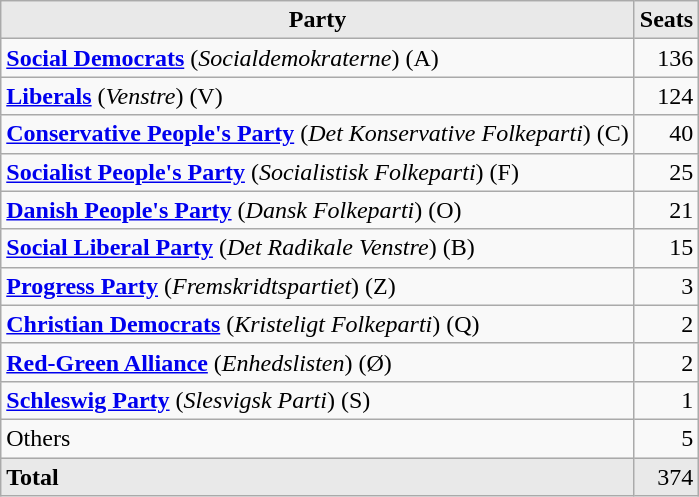<table class="wikitable">
<tr>
<th style="background-color:#E9E9E9">Party</th>
<th style="background-color:#E9E9E9">Seats</th>
</tr>
<tr>
<td><strong><a href='#'>Social Democrats</a></strong> (<em>Socialdemokraterne</em>) (A)</td>
<td align="right">136</td>
</tr>
<tr>
<td><strong><a href='#'>Liberals</a></strong> (<em>Venstre</em>) (V)</td>
<td align="right">124</td>
</tr>
<tr>
<td><strong><a href='#'>Conservative People's Party</a></strong> (<em>Det Konservative Folkeparti</em>) (C)</td>
<td align="right">40</td>
</tr>
<tr>
<td><strong><a href='#'>Socialist People's Party</a></strong> (<em>Socialistisk Folkeparti</em>) (F)</td>
<td align="right">25</td>
</tr>
<tr>
<td><strong><a href='#'>Danish People's Party</a></strong> (<em>Dansk Folkeparti</em>) (O)</td>
<td align="right">21</td>
</tr>
<tr>
<td><strong><a href='#'>Social Liberal Party</a></strong> (<em>Det Radikale Venstre</em>) (B)</td>
<td align="right">15</td>
</tr>
<tr>
<td><strong><a href='#'>Progress Party</a></strong> (<em>Fremskridtspartiet</em>) (Z)</td>
<td align="right">3</td>
</tr>
<tr>
<td><strong><a href='#'>Christian Democrats</a></strong> (<em>Kristeligt Folkeparti</em>) (Q)</td>
<td align="right">2</td>
</tr>
<tr>
<td><strong><a href='#'>Red-Green Alliance</a></strong> (<em>Enhedslisten</em>) (Ø)</td>
<td align="right">2</td>
</tr>
<tr>
<td><strong><a href='#'>Schleswig Party</a></strong> (<em>Slesvigsk Parti</em>) (S)</td>
<td align="right">1</td>
</tr>
<tr>
<td>Others</td>
<td align="right">5</td>
</tr>
<tr>
<td style="background-color:#E9E9E9"><strong>Total</strong></td>
<td align="right" style="background-color:#E9E9E9">374</td>
</tr>
</table>
